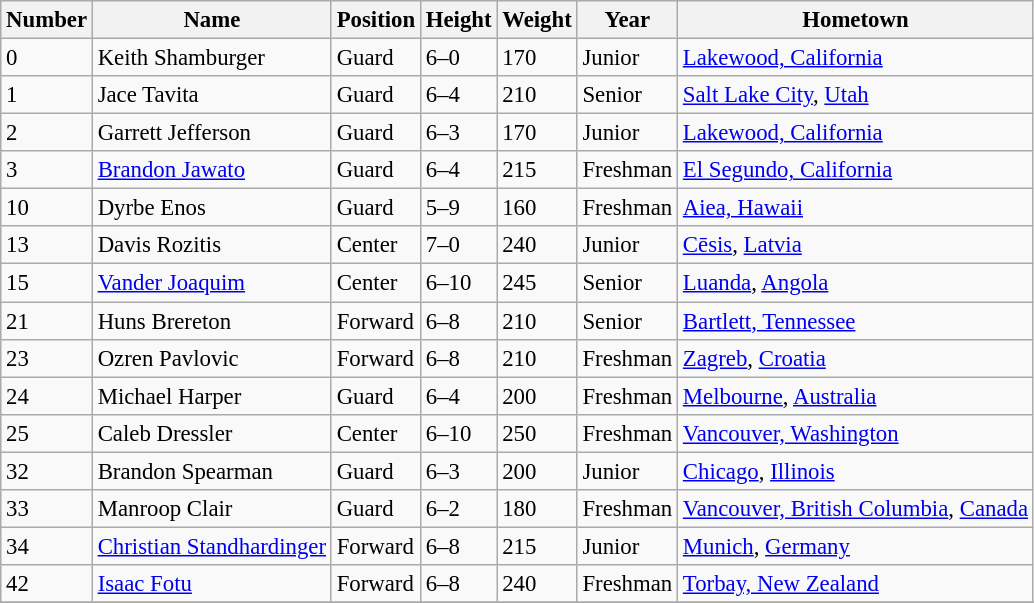<table class="wikitable" style="font-size: 95%;">
<tr>
<th>Number</th>
<th>Name</th>
<th>Position</th>
<th>Height</th>
<th>Weight</th>
<th>Year</th>
<th>Hometown</th>
</tr>
<tr>
<td>0</td>
<td>Keith Shamburger</td>
<td>Guard</td>
<td>6–0</td>
<td>170</td>
<td>Junior</td>
<td><a href='#'>Lakewood, California</a></td>
</tr>
<tr>
<td>1</td>
<td>Jace Tavita</td>
<td>Guard</td>
<td>6–4</td>
<td>210</td>
<td>Senior</td>
<td><a href='#'>Salt Lake City</a>, <a href='#'>Utah</a></td>
</tr>
<tr>
<td>2</td>
<td>Garrett Jefferson</td>
<td>Guard</td>
<td>6–3</td>
<td>170</td>
<td>Junior</td>
<td><a href='#'>Lakewood, California</a></td>
</tr>
<tr>
<td>3</td>
<td><a href='#'>Brandon Jawato</a></td>
<td>Guard</td>
<td>6–4</td>
<td>215</td>
<td>Freshman</td>
<td><a href='#'>El Segundo, California</a></td>
</tr>
<tr>
<td>10</td>
<td>Dyrbe Enos</td>
<td>Guard</td>
<td>5–9</td>
<td>160</td>
<td>Freshman</td>
<td><a href='#'>Aiea, Hawaii</a></td>
</tr>
<tr>
<td>13</td>
<td>Davis Rozitis</td>
<td>Center</td>
<td>7–0</td>
<td>240</td>
<td>Junior</td>
<td><a href='#'>Cēsis</a>, <a href='#'>Latvia</a></td>
</tr>
<tr>
<td>15</td>
<td><a href='#'>Vander Joaquim</a></td>
<td>Center</td>
<td>6–10</td>
<td>245</td>
<td>Senior</td>
<td><a href='#'>Luanda</a>, <a href='#'>Angola</a></td>
</tr>
<tr>
<td>21</td>
<td>Huns Brereton</td>
<td>Forward</td>
<td>6–8</td>
<td>210</td>
<td>Senior</td>
<td><a href='#'>Bartlett, Tennessee</a></td>
</tr>
<tr>
<td>23</td>
<td>Ozren Pavlovic</td>
<td>Forward</td>
<td>6–8</td>
<td>210</td>
<td>Freshman</td>
<td><a href='#'>Zagreb</a>, <a href='#'>Croatia</a></td>
</tr>
<tr>
<td>24</td>
<td>Michael Harper</td>
<td>Guard</td>
<td>6–4</td>
<td>200</td>
<td>Freshman</td>
<td><a href='#'>Melbourne</a>, <a href='#'>Australia</a></td>
</tr>
<tr>
<td>25</td>
<td>Caleb Dressler</td>
<td>Center</td>
<td>6–10</td>
<td>250</td>
<td>Freshman</td>
<td><a href='#'>Vancouver, Washington</a></td>
</tr>
<tr>
<td>32</td>
<td>Brandon Spearman</td>
<td>Guard</td>
<td>6–3</td>
<td>200</td>
<td>Junior</td>
<td><a href='#'>Chicago</a>, <a href='#'>Illinois</a></td>
</tr>
<tr>
<td>33</td>
<td>Manroop Clair</td>
<td>Guard</td>
<td>6–2</td>
<td>180</td>
<td>Freshman</td>
<td><a href='#'>Vancouver, British Columbia</a>, <a href='#'>Canada</a></td>
</tr>
<tr>
<td>34</td>
<td><a href='#'>Christian Standhardinger</a></td>
<td>Forward</td>
<td>6–8</td>
<td>215</td>
<td>Junior</td>
<td><a href='#'>Munich</a>, <a href='#'>Germany</a></td>
</tr>
<tr>
<td>42</td>
<td><a href='#'>Isaac Fotu</a></td>
<td>Forward</td>
<td>6–8</td>
<td>240</td>
<td>Freshman</td>
<td><a href='#'>Torbay, New Zealand</a></td>
</tr>
<tr>
</tr>
</table>
